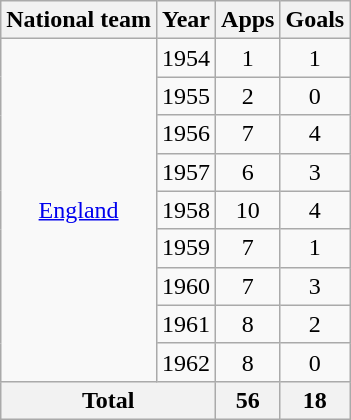<table class="wikitable" style="text-align:center">
<tr>
<th>National team</th>
<th>Year</th>
<th>Apps</th>
<th>Goals</th>
</tr>
<tr>
<td rowspan="9"><a href='#'>England</a></td>
<td>1954</td>
<td>1</td>
<td>1</td>
</tr>
<tr>
<td>1955</td>
<td>2</td>
<td>0</td>
</tr>
<tr>
<td>1956</td>
<td>7</td>
<td>4</td>
</tr>
<tr>
<td>1957</td>
<td>6</td>
<td>3</td>
</tr>
<tr>
<td>1958</td>
<td>10</td>
<td>4</td>
</tr>
<tr>
<td>1959</td>
<td>7</td>
<td>1</td>
</tr>
<tr>
<td>1960</td>
<td>7</td>
<td>3</td>
</tr>
<tr>
<td>1961</td>
<td>8</td>
<td>2</td>
</tr>
<tr>
<td>1962</td>
<td>8</td>
<td>0</td>
</tr>
<tr>
<th colspan="2">Total</th>
<th>56</th>
<th>18</th>
</tr>
</table>
